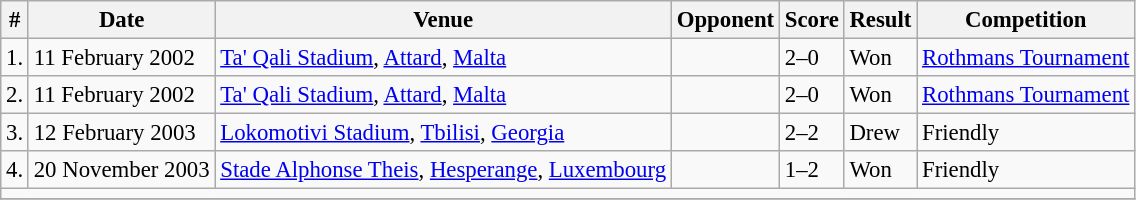<table class="wikitable" style="font-size:95%;">
<tr>
<th>#</th>
<th>Date</th>
<th>Venue</th>
<th>Opponent</th>
<th>Score</th>
<th>Result</th>
<th>Competition</th>
</tr>
<tr>
<td>1.</td>
<td>11 February 2002</td>
<td><a href='#'>Ta' Qali Stadium</a>, <a href='#'>Attard</a>, <a href='#'>Malta</a></td>
<td></td>
<td>2–0</td>
<td>Won</td>
<td><a href='#'>Rothmans Tournament</a></td>
</tr>
<tr>
<td>2.</td>
<td>11 February 2002</td>
<td><a href='#'>Ta' Qali Stadium</a>, <a href='#'>Attard</a>, <a href='#'>Malta</a></td>
<td></td>
<td>2–0</td>
<td>Won</td>
<td><a href='#'>Rothmans Tournament</a></td>
</tr>
<tr>
<td>3.</td>
<td>12 February 2003</td>
<td><a href='#'>Lokomotivi Stadium</a>, <a href='#'>Tbilisi</a>, <a href='#'>Georgia</a></td>
<td></td>
<td>2–2</td>
<td>Drew</td>
<td>Friendly</td>
</tr>
<tr>
<td>4.</td>
<td>20 November 2003</td>
<td><a href='#'>Stade Alphonse Theis</a>, <a href='#'>Hesperange</a>, <a href='#'>Luxembourg</a></td>
<td></td>
<td>1–2</td>
<td>Won</td>
<td>Friendly</td>
</tr>
<tr>
<td colspan=12></td>
</tr>
<tr>
</tr>
</table>
